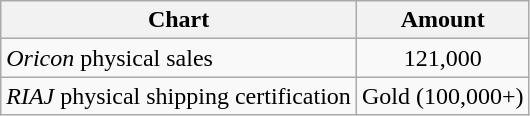<table class="wikitable">
<tr>
<th>Chart</th>
<th>Amount</th>
</tr>
<tr>
<td><em>Oricon</em> physical sales</td>
<td align="center">121,000</td>
</tr>
<tr>
<td><em>RIAJ</em> physical shipping certification</td>
<td align="center">Gold (100,000+)</td>
</tr>
</table>
